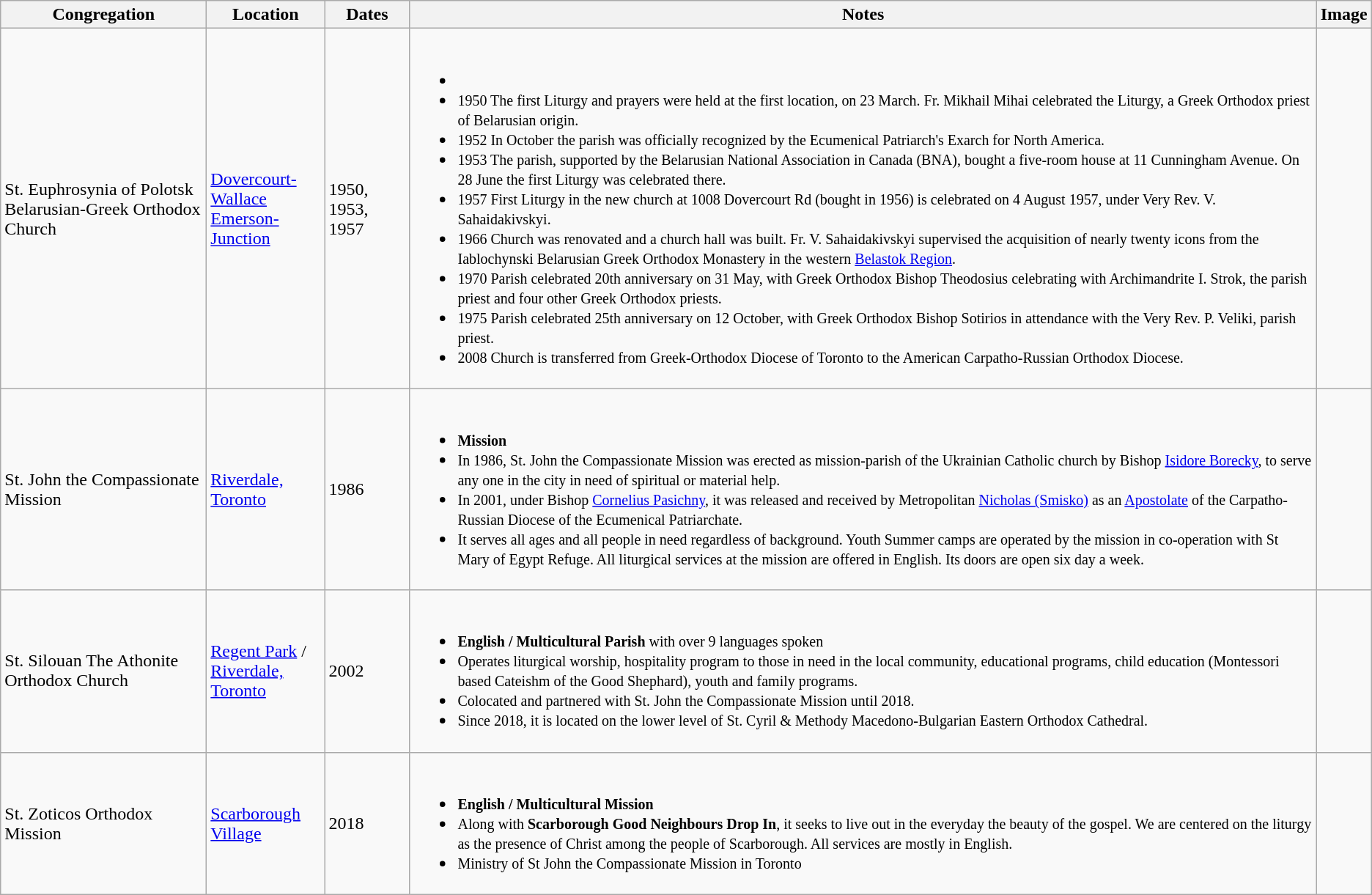<table class="wikitable">
<tr>
<th width=180>Congregation</th>
<th width=100>Location</th>
<th width=70>Dates</th>
<th>Notes</th>
<th>Image</th>
</tr>
<tr>
<td>St. Euphrosynia of Polotsk Belarusian-Greek Orthodox Church</td>
<td><a href='#'>Dovercourt-Wallace Emerson-Junction</a></td>
<td>1950,<br>1953,<br>1957</td>
<td><br><ul><li></li><li><small>1950 The first Liturgy and prayers were held at the first location, on 23 March. Fr. Mikhail Mihai celebrated the Liturgy, a Greek Orthodox priest of Belarusian origin.</small></li><li><small>1952 In October the parish was officially recognized by the Ecumenical Patriarch's Exarch for North America.</small></li><li><small>1953 The parish, supported by the Belarusian National Association in Canada (BNA), bought a five-room house at 11 Cunningham Avenue. On 28 June the first Liturgy was celebrated there.</small></li><li><small>1957 First Liturgy in the new church at 1008 Dovercourt Rd (bought in 1956) is celebrated on 4 August 1957, under Very Rev. V. Sahaidakivskyi.</small></li><li><small>1966 Church was renovated and a church hall was built. Fr. V. Sahaidakivskyi supervised the acquisition of nearly twenty icons from the Iablochynski Belarusian Greek Orthodox Monastery in the western <a href='#'>Belastok Region</a>.</small></li><li><small>1970 Parish celebrated 20th anniversary on 31 May, with Greek Orthodox Bishop Theodosius celebrating with Archimandrite I. Strok, the parish priest and four other Greek Orthodox priests. </small></li><li><small>1975 Parish celebrated 25th anniversary on 12 October, with Greek Orthodox Bishop Sotirios in attendance with the Very Rev. P. Veliki, parish priest.</small></li><li><small>2008 Church is transferred from Greek-Orthodox Diocese of Toronto to the American Carpatho-Russian Orthodox Diocese.</small></li></ul></td>
<td></td>
</tr>
<tr>
<td>St. John the Compassionate Mission</td>
<td><a href='#'>Riverdale, Toronto</a></td>
<td>1986</td>
<td><br><ul><li><small><strong>Mission</strong></small></li><li><small>In 1986, St. John the Compassionate Mission was erected as mission-parish of the Ukrainian Catholic church by Bishop <a href='#'>Isidore Borecky</a>, to serve any one in the city in need of spiritual or material help.</small></li><li><small>In 2001, under Bishop <a href='#'>Cornelius Pasichny</a>, it was released and received by Metropolitan <a href='#'>Nicholas (Smisko)</a> as an <a href='#'>Apostolate</a> of the Carpatho-Russian Diocese of the Ecumenical Patriarchate.</small></li><li><small>It serves all ages and all people in need regardless of background. Youth Summer camps are operated by the mission in co-operation with St Mary of Egypt Refuge. All liturgical services at the mission are offered in English. Its doors are open six day a week.</small></li></ul></td>
<td></td>
</tr>
<tr>
<td>St. Silouan The Athonite Orthodox Church</td>
<td><a href='#'>Regent Park</a> / <a href='#'>Riverdale, Toronto</a></td>
<td>2002</td>
<td><br><ul><li><small><strong>English / Multicultural Parish</strong> with over 9 languages spoken</small> </li><li><small>Operates liturgical worship, hospitality program to those in need in the local community, educational programs, child education (Montessori based Cateishm of the Good Shephard), youth and family programs.</small></li><li><small>Colocated and partnered with St. John the Compassionate Mission until 2018.</small></li><li><small>Since 2018, it is located on the lower level of St. Cyril & Methody Macedono-Bulgarian Eastern Orthodox Cathedral.</small></li></ul></td>
<td></td>
</tr>
<tr>
<td>St. Zoticos Orthodox Mission</td>
<td><a href='#'>Scarborough Village</a></td>
<td>2018</td>
<td><br><ul><li><small><strong>English / Multicultural Mission</strong></small></li><li><small>Along with <strong>Scarborough Good Neighbours Drop In</strong>, it seeks to live out in the everyday the beauty of the gospel. We are centered on the liturgy as the presence of Christ among the people of Scarborough. All services are mostly in English.</small></li><li><small>Ministry of St John the Compassionate Mission in Toronto</small></li></ul></td>
<td></td>
</tr>
</table>
